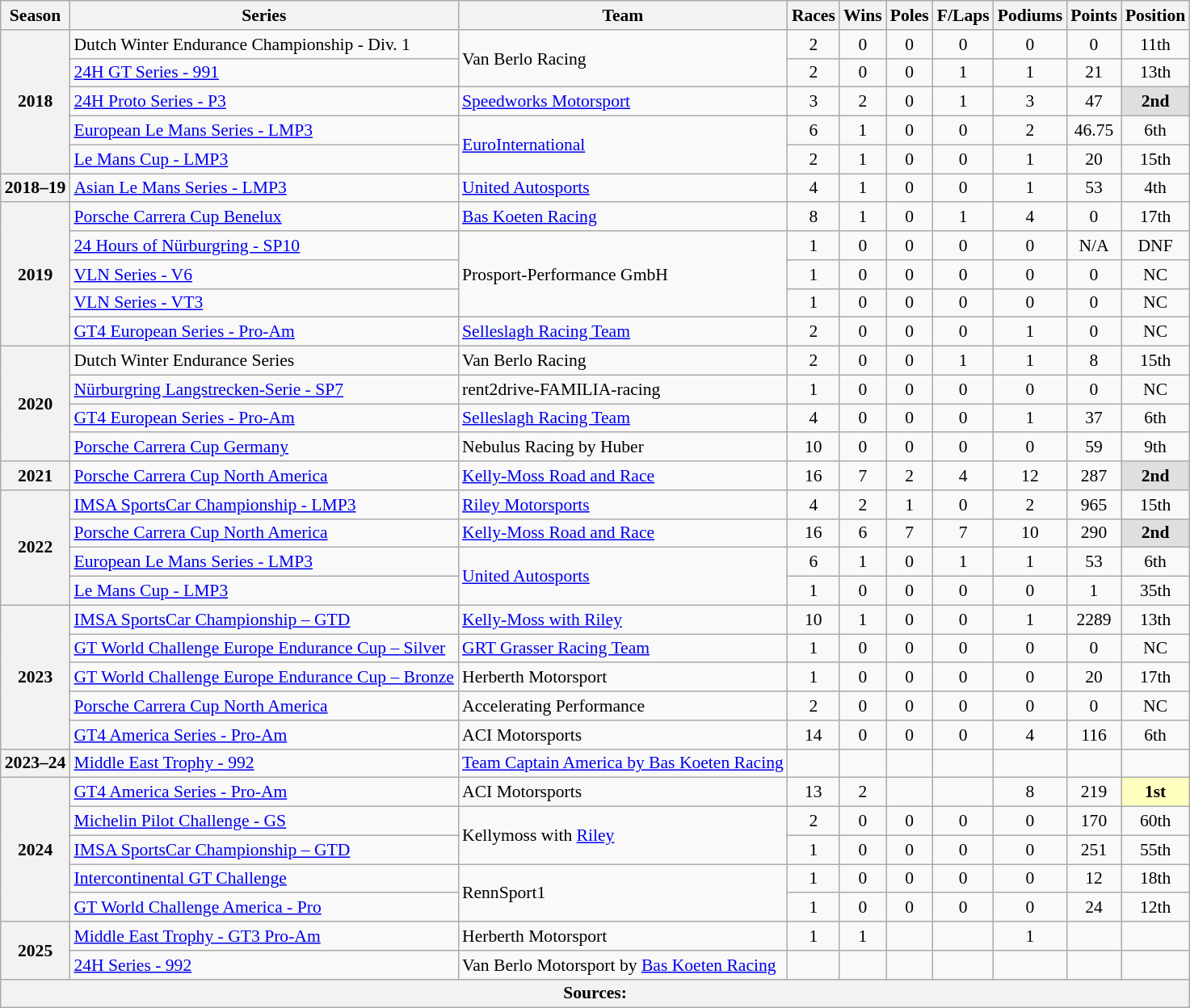<table class="wikitable" style="font-size: 90%; text-align:center">
<tr>
<th>Season</th>
<th>Series</th>
<th>Team</th>
<th>Races</th>
<th>Wins</th>
<th>Poles</th>
<th>F/Laps</th>
<th>Podiums</th>
<th>Points</th>
<th>Position</th>
</tr>
<tr>
<th rowspan="5">2018</th>
<td align=left>Dutch Winter Endurance Championship - Div. 1</td>
<td align=left rowspan="2">Van Berlo Racing</td>
<td>2</td>
<td>0</td>
<td>0</td>
<td>0</td>
<td>0</td>
<td>0</td>
<td>11th</td>
</tr>
<tr>
<td align=left><a href='#'>24H GT Series - 991</a></td>
<td>2</td>
<td>0</td>
<td>0</td>
<td>1</td>
<td>1</td>
<td>21</td>
<td>13th</td>
</tr>
<tr>
<td align=left><a href='#'>24H Proto Series - P3</a></td>
<td align=left><a href='#'>Speedworks Motorsport</a></td>
<td>3</td>
<td>2</td>
<td>0</td>
<td>1</td>
<td>3</td>
<td>47</td>
<td style="background:#dfdfdf"><strong>2nd</strong></td>
</tr>
<tr>
<td align=left><a href='#'>European Le Mans Series - LMP3</a></td>
<td align=left rowspan="2"><a href='#'>EuroInternational</a></td>
<td>6</td>
<td>1</td>
<td>0</td>
<td>0</td>
<td>2</td>
<td>46.75</td>
<td>6th</td>
</tr>
<tr>
<td align=left><a href='#'>Le Mans Cup - LMP3</a></td>
<td>2</td>
<td>1</td>
<td>0</td>
<td>0</td>
<td>1</td>
<td>20</td>
<td>15th</td>
</tr>
<tr>
<th>2018–19</th>
<td align=left><a href='#'>Asian Le Mans Series - LMP3</a></td>
<td align=left><a href='#'>United Autosports</a></td>
<td>4</td>
<td>1</td>
<td>0</td>
<td>0</td>
<td>1</td>
<td>53</td>
<td>4th</td>
</tr>
<tr>
<th rowspan="5">2019</th>
<td align=left><a href='#'>Porsche Carrera Cup Benelux</a></td>
<td align=left><a href='#'>Bas Koeten Racing</a></td>
<td>8</td>
<td>1</td>
<td>0</td>
<td>1</td>
<td>4</td>
<td>0</td>
<td>17th</td>
</tr>
<tr>
<td align=left><a href='#'>24 Hours of Nürburgring - SP10</a></td>
<td align=left rowspan="3">Prosport-Performance GmbH</td>
<td>1</td>
<td>0</td>
<td>0</td>
<td>0</td>
<td>0</td>
<td>N/A</td>
<td>DNF</td>
</tr>
<tr>
<td align=left><a href='#'>VLN Series - V6</a></td>
<td>1</td>
<td>0</td>
<td>0</td>
<td>0</td>
<td>0</td>
<td>0</td>
<td>NC</td>
</tr>
<tr>
<td align=left><a href='#'>VLN Series - VT3</a></td>
<td>1</td>
<td>0</td>
<td>0</td>
<td>0</td>
<td>0</td>
<td>0</td>
<td>NC</td>
</tr>
<tr>
<td align=left><a href='#'>GT4 European Series - Pro-Am</a></td>
<td align=left><a href='#'>Selleslagh Racing Team</a></td>
<td>2</td>
<td>0</td>
<td>0</td>
<td>0</td>
<td>1</td>
<td>0</td>
<td>NC</td>
</tr>
<tr>
<th rowspan="4">2020</th>
<td align=left>Dutch Winter Endurance Series</td>
<td align=left>Van Berlo Racing</td>
<td>2</td>
<td>0</td>
<td>0</td>
<td>1</td>
<td>1</td>
<td>8</td>
<td>15th</td>
</tr>
<tr>
<td align=left><a href='#'>Nürburgring Langstrecken-Serie - SP7</a></td>
<td align=left>rent2drive-FAMILIA-racing</td>
<td>1</td>
<td>0</td>
<td>0</td>
<td>0</td>
<td>0</td>
<td>0</td>
<td>NC</td>
</tr>
<tr>
<td align=left><a href='#'>GT4 European Series - Pro-Am</a></td>
<td align=left><a href='#'>Selleslagh Racing Team</a></td>
<td>4</td>
<td>0</td>
<td>0</td>
<td>0</td>
<td>1</td>
<td>37</td>
<td>6th</td>
</tr>
<tr>
<td align=left><a href='#'>Porsche Carrera Cup Germany</a></td>
<td align=left>Nebulus Racing by Huber</td>
<td>10</td>
<td>0</td>
<td>0</td>
<td>0</td>
<td>0</td>
<td>59</td>
<td>9th</td>
</tr>
<tr>
<th>2021</th>
<td align=left><a href='#'>Porsche Carrera Cup North America</a></td>
<td align=left><a href='#'>Kelly-Moss Road and Race</a></td>
<td>16</td>
<td>7</td>
<td>2</td>
<td>4</td>
<td>12</td>
<td>287</td>
<td style="background:#dfdfdf"><strong>2nd</strong></td>
</tr>
<tr>
<th rowspan="4">2022</th>
<td align=left><a href='#'>IMSA SportsCar Championship - LMP3</a></td>
<td align=left><a href='#'>Riley Motorsports</a></td>
<td>4</td>
<td>2</td>
<td>1</td>
<td>0</td>
<td>2</td>
<td>965</td>
<td>15th</td>
</tr>
<tr>
<td align=left><a href='#'>Porsche Carrera Cup North America</a></td>
<td align=left><a href='#'>Kelly-Moss Road and Race</a></td>
<td>16</td>
<td>6</td>
<td>7</td>
<td>7</td>
<td>10</td>
<td>290</td>
<td style="background:#dfdfdf"><strong>2nd</strong></td>
</tr>
<tr>
<td align=left><a href='#'>European Le Mans Series - LMP3</a></td>
<td align=left rowspan="2"><a href='#'>United Autosports</a></td>
<td>6</td>
<td>1</td>
<td>0</td>
<td>1</td>
<td>1</td>
<td>53</td>
<td>6th</td>
</tr>
<tr>
<td align=left><a href='#'>Le Mans Cup - LMP3</a></td>
<td>1</td>
<td>0</td>
<td>0</td>
<td>0</td>
<td>0</td>
<td>1</td>
<td>35th</td>
</tr>
<tr>
<th rowspan="5">2023</th>
<td align=left><a href='#'>IMSA SportsCar Championship – GTD</a></td>
<td align=left><a href='#'>Kelly-Moss with Riley</a></td>
<td>10</td>
<td>1</td>
<td>0</td>
<td>0</td>
<td>1</td>
<td>2289</td>
<td>13th</td>
</tr>
<tr>
<td align=left><a href='#'>GT World Challenge Europe Endurance Cup – Silver</a></td>
<td align=left><a href='#'>GRT Grasser Racing Team</a></td>
<td>1</td>
<td>0</td>
<td>0</td>
<td>0</td>
<td>0</td>
<td>0</td>
<td>NC</td>
</tr>
<tr>
<td align=left><a href='#'>GT World Challenge Europe Endurance Cup – Bronze</a></td>
<td align=left>Herberth Motorsport</td>
<td>1</td>
<td>0</td>
<td>0</td>
<td>0</td>
<td>0</td>
<td>20</td>
<td>17th</td>
</tr>
<tr>
<td align=left><a href='#'>Porsche Carrera Cup North America</a></td>
<td align=left>Accelerating Performance</td>
<td>2</td>
<td>0</td>
<td>0</td>
<td>0</td>
<td>0</td>
<td>0</td>
<td>NC</td>
</tr>
<tr>
<td align=left><a href='#'>GT4 America Series - Pro-Am</a></td>
<td align=left>ACI Motorsports</td>
<td>14</td>
<td>0</td>
<td>0</td>
<td>0</td>
<td>4</td>
<td>116</td>
<td>6th</td>
</tr>
<tr>
<th>2023–24</th>
<td align=left><a href='#'>Middle East Trophy - 992</a></td>
<td align=left><a href='#'>Team Captain America by Bas Koeten Racing</a></td>
<td></td>
<td></td>
<td></td>
<td></td>
<td></td>
<td></td>
<td></td>
</tr>
<tr>
<th rowspan="5">2024</th>
<td align=left><a href='#'>GT4 America Series - Pro-Am</a></td>
<td align=left>ACI Motorsports</td>
<td>13</td>
<td>2</td>
<td></td>
<td></td>
<td>8</td>
<td>219</td>
<td style="background:#FFFFBF"><strong>1st</strong></td>
</tr>
<tr>
<td align=left><a href='#'>Michelin Pilot Challenge - GS</a></td>
<td align=left rowspan="2">Kellymoss with <a href='#'>Riley</a></td>
<td>2</td>
<td>0</td>
<td>0</td>
<td>0</td>
<td>0</td>
<td>170</td>
<td>60th</td>
</tr>
<tr>
<td align=left><a href='#'>IMSA SportsCar Championship – GTD</a></td>
<td>1</td>
<td>0</td>
<td>0</td>
<td>0</td>
<td>0</td>
<td>251</td>
<td>55th</td>
</tr>
<tr>
<td align=left><a href='#'>Intercontinental GT Challenge</a></td>
<td align=left rowspan="2">RennSport1</td>
<td>1</td>
<td>0</td>
<td>0</td>
<td>0</td>
<td>0</td>
<td>12</td>
<td>18th</td>
</tr>
<tr>
<td align=left><a href='#'>GT World Challenge America - Pro</a></td>
<td>1</td>
<td>0</td>
<td>0</td>
<td>0</td>
<td>0</td>
<td>24</td>
<td>12th</td>
</tr>
<tr>
<th rowspan="2">2025</th>
<td align=left><a href='#'>Middle East Trophy - GT3 Pro-Am</a></td>
<td align=left>Herberth Motorsport</td>
<td>1</td>
<td>1</td>
<td></td>
<td></td>
<td>1</td>
<td></td>
<td></td>
</tr>
<tr>
<td align="left"><a href='#'>24H Series - 992</a></td>
<td align="left">Van Berlo Motorsport by <a href='#'>Bas Koeten Racing</a></td>
<td></td>
<td></td>
<td></td>
<td></td>
<td></td>
<td></td>
<td></td>
</tr>
<tr>
<th colspan="10">Sources:</th>
</tr>
</table>
